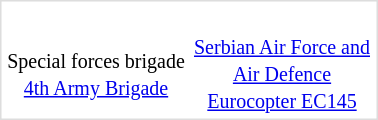<table class="toccolours" style="float:right; margin:0 0 1em 1em; border:1px #ddd solid;">
<tr style="text-align:center;">
<td style="width:120px;"><br><small>Special forces brigade<br><a href='#'>4th Army Brigade</a></small></td>
<td style="width:120px;"><br><small><a href='#'>Serbian Air Force and Air Defence</a><br><a href='#'>Eurocopter EC145</a></small></td>
</tr>
</table>
